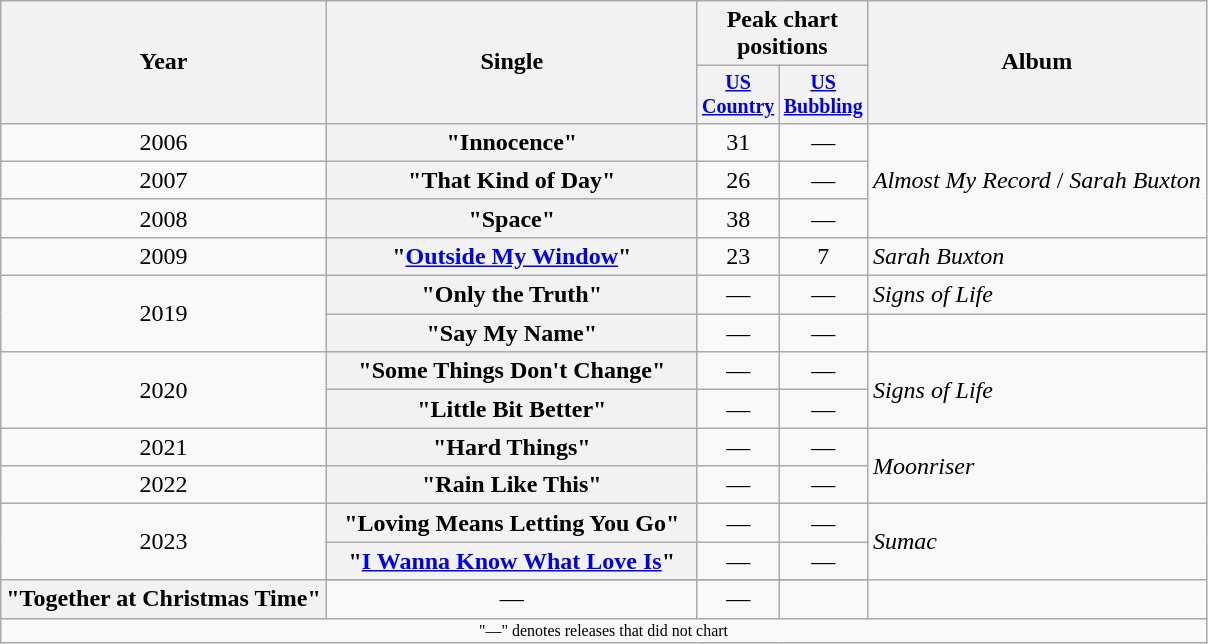<table class="wikitable plainrowheaders" style="text-align:center;">
<tr>
<th rowspan="2">Year</th>
<th rowspan="2" style="width:15em;">Single</th>
<th colspan="2">Peak chart<br>positions</th>
<th rowspan="2">Album</th>
</tr>
<tr style="font-size:smaller;">
<th width="45"><a href='#'>US Country</a><br></th>
<th width="45"><a href='#'>US Bubbling</a><br></th>
</tr>
<tr>
<td>2006</td>
<th scope="row">"Innocence"</th>
<td>31</td>
<td>—</td>
<td align="left" rowspan="3"><em>Almost My Record</em> / <em>Sarah Buxton</em></td>
</tr>
<tr>
<td>2007</td>
<th scope="row">"That Kind of Day"</th>
<td>26</td>
<td>—</td>
</tr>
<tr>
<td>2008</td>
<th scope="row">"Space"</th>
<td>38</td>
<td>—</td>
</tr>
<tr>
<td>2009</td>
<th scope="row">"<a href='#'>Outside My Window</a>"</th>
<td>23</td>
<td>7</td>
<td align="left"><em>Sarah Buxton</em></td>
</tr>
<tr>
<td rowspan="2">2019</td>
<th scope="row">"Only the Truth"</th>
<td>—</td>
<td>—</td>
<td align="left"><em>Signs of Life</em></td>
</tr>
<tr>
<th scope="row">"Say My Name"</th>
<td>—</td>
<td>—</td>
<td></td>
</tr>
<tr>
<td rowspan="2">2020</td>
<th scope="row">"Some Things Don't Change"</th>
<td>—</td>
<td>—</td>
<td align="left" rowspan="2"><em>Signs of Life</em></td>
</tr>
<tr>
<th scope="row">"Little Bit Better"</th>
<td>—</td>
<td>—</td>
</tr>
<tr>
<td>2021</td>
<th scope="row">"Hard Things"</th>
<td>—</td>
<td>—</td>
<td align="left" rowspan="2"><em>Moonriser</em></td>
</tr>
<tr>
<td>2022</td>
<th scope="row">"Rain Like This"</th>
<td>—</td>
<td>—</td>
</tr>
<tr>
<td rowspan="3">2023</td>
<th scope="row">"Loving Means Letting You Go"</th>
<td>—</td>
<td>—</td>
<td align="left" rowspan="2"><em>Sumac</em></td>
</tr>
<tr>
<th scope="row">"<a href='#'>I Wanna Know What Love Is</a>"</th>
<td>—</td>
<td>—</td>
</tr>
<tr>
</tr>
<tr>
<th scope="row">"Together at Christmas Time"</th>
<td>—</td>
<td>—</td>
<td></td>
</tr>
<tr>
<td colspan="5" style="font-size:8pt">"—" denotes releases that did not chart</td>
</tr>
</table>
